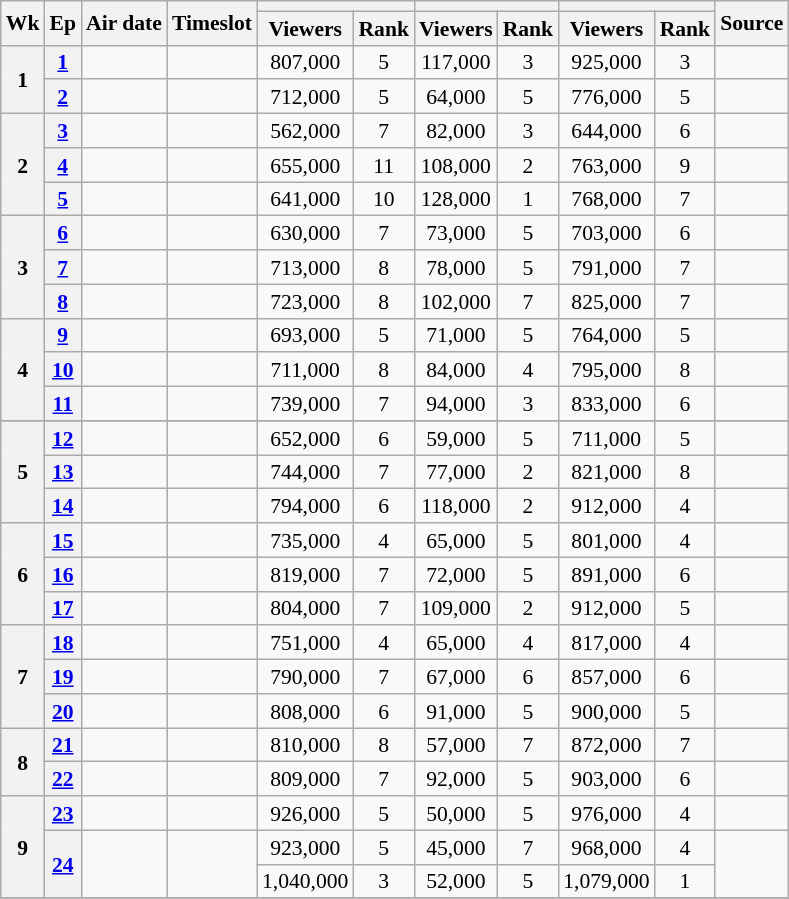<table class="wikitable nowrap" style="text-align:center; font-size:90%; line-height:16px;">
<tr>
<th rowspan="2">Wk</th>
<th rowspan="2">Ep</th>
<th rowspan="2" class="unsortable">Air date</th>
<th rowspan="2" class="unsortable">Timeslot</th>
<th colspan="2"></th>
<th colspan="2"></th>
<th colspan="2"></th>
<th rowspan="2">Source</th>
</tr>
<tr>
<th>Viewers</th>
<th>Rank</th>
<th>Viewers</th>
<th>Rank</th>
<th>Viewers</th>
<th>Rank</th>
</tr>
<tr>
<th rowspan="2">1</th>
<th><a href='#'>1</a></th>
<td style="text-align:left"></td>
<td style="text-align:left"></td>
<td>807,000</td>
<td>5</td>
<td>117,000</td>
<td>3</td>
<td>925,000</td>
<td>3</td>
<td></td>
</tr>
<tr>
<th><a href='#'>2</a></th>
<td style="text-align:left"></td>
<td style="text-align:left"></td>
<td>712,000</td>
<td>5</td>
<td>64,000</td>
<td>5</td>
<td>776,000</td>
<td>5</td>
<td></td>
</tr>
<tr>
<th rowspan="3">2</th>
<th><a href='#'>3</a></th>
<td style="text-align:left"></td>
<td style="text-align:left"></td>
<td>562,000</td>
<td>7</td>
<td>82,000</td>
<td>3</td>
<td>644,000</td>
<td>6</td>
<td></td>
</tr>
<tr>
<th><a href='#'>4</a></th>
<td style="text-align:left"></td>
<td style="text-align:left"></td>
<td>655,000</td>
<td>11</td>
<td>108,000</td>
<td>2</td>
<td>763,000</td>
<td>9</td>
<td></td>
</tr>
<tr>
<th><a href='#'>5</a></th>
<td style="text-align:left"></td>
<td style="text-align:left"></td>
<td>641,000</td>
<td>10</td>
<td>128,000</td>
<td>1</td>
<td>768,000</td>
<td>7</td>
<td></td>
</tr>
<tr>
<th rowspan="3">3</th>
<th><a href='#'>6</a></th>
<td style="text-align:left"></td>
<td style="text-align:left"></td>
<td>630,000</td>
<td>7</td>
<td>73,000</td>
<td>5</td>
<td>703,000</td>
<td>6</td>
<td></td>
</tr>
<tr>
<th><a href='#'>7</a></th>
<td style="text-align:left"></td>
<td style="text-align:left"></td>
<td>713,000</td>
<td>8</td>
<td>78,000</td>
<td>5</td>
<td>791,000</td>
<td>7</td>
<td></td>
</tr>
<tr>
<th><a href='#'>8</a></th>
<td style="text-align:left"></td>
<td style="text-align:left"></td>
<td>723,000</td>
<td>8</td>
<td>102,000</td>
<td>7</td>
<td>825,000</td>
<td>7</td>
<td></td>
</tr>
<tr>
<th rowspan="3">4</th>
<th><a href='#'>9</a></th>
<td style="text-align:left"></td>
<td style="text-align:left"></td>
<td>693,000</td>
<td>5</td>
<td>71,000</td>
<td>5</td>
<td>764,000</td>
<td>5</td>
<td></td>
</tr>
<tr>
<th><a href='#'>10</a></th>
<td style="text-align:left"></td>
<td style="text-align:left"></td>
<td>711,000</td>
<td>8</td>
<td>84,000</td>
<td>4</td>
<td>795,000</td>
<td>8</td>
<td></td>
</tr>
<tr>
<th><a href='#'>11</a></th>
<td style="text-align:left"></td>
<td style="text-align:left"></td>
<td>739,000</td>
<td>7</td>
<td>94,000</td>
<td>3</td>
<td>833,000</td>
<td>6</td>
<td></td>
</tr>
<tr>
</tr>
<tr>
<th rowspan="3">5</th>
<th><a href='#'>12</a></th>
<td style="text-align:left"></td>
<td style="text-align:left"></td>
<td>652,000</td>
<td>6</td>
<td>59,000</td>
<td>5</td>
<td>711,000</td>
<td>5</td>
<td></td>
</tr>
<tr>
<th><a href='#'>13</a></th>
<td style="text-align:left"></td>
<td style="text-align:left"></td>
<td>744,000</td>
<td>7</td>
<td>77,000</td>
<td>2</td>
<td>821,000</td>
<td>8</td>
<td></td>
</tr>
<tr>
<th><a href='#'>14</a></th>
<td style="text-align:left"></td>
<td style="text-align:left"></td>
<td>794,000</td>
<td>6</td>
<td>118,000</td>
<td>2</td>
<td>912,000</td>
<td>4</td>
<td></td>
</tr>
<tr>
<th rowspan="3">6</th>
<th><a href='#'>15</a></th>
<td style="text-align:left"></td>
<td style="text-align:left"></td>
<td>735,000</td>
<td>4</td>
<td>65,000</td>
<td>5</td>
<td>801,000</td>
<td>4</td>
<td></td>
</tr>
<tr>
<th><a href='#'>16</a></th>
<td style="text-align:left"></td>
<td style="text-align:left"></td>
<td>819,000</td>
<td>7</td>
<td>72,000</td>
<td>5</td>
<td>891,000</td>
<td>6</td>
<td></td>
</tr>
<tr>
<th><a href='#'>17</a></th>
<td style="text-align:left"></td>
<td style="text-align:left"></td>
<td>804,000</td>
<td>7</td>
<td>109,000</td>
<td>2</td>
<td>912,000</td>
<td>5</td>
<td></td>
</tr>
<tr>
<th rowspan="3">7</th>
<th><a href='#'>18</a></th>
<td style="text-align:left"></td>
<td style="text-align:left"></td>
<td>751,000</td>
<td>4</td>
<td>65,000</td>
<td>4</td>
<td>817,000</td>
<td>4</td>
<td></td>
</tr>
<tr>
<th><a href='#'>19</a></th>
<td style="text-align:left"></td>
<td style="text-align:left"></td>
<td>790,000</td>
<td>7</td>
<td>67,000</td>
<td>6</td>
<td>857,000</td>
<td>6</td>
<td></td>
</tr>
<tr>
<th><a href='#'>20</a></th>
<td style="text-align:left"></td>
<td style="text-align:left"></td>
<td>808,000</td>
<td>6</td>
<td>91,000</td>
<td>5</td>
<td>900,000</td>
<td>5</td>
<td></td>
</tr>
<tr>
<th rowspan="2">8</th>
<th><a href='#'>21</a></th>
<td style="text-align:left"></td>
<td style="text-align:left"></td>
<td>810,000</td>
<td>8</td>
<td>57,000</td>
<td>7</td>
<td>872,000</td>
<td>7</td>
<td></td>
</tr>
<tr>
<th><a href='#'>22</a></th>
<td style="text-align:left"></td>
<td style="text-align:left"></td>
<td>809,000</td>
<td>7</td>
<td>92,000</td>
<td>5</td>
<td>903,000</td>
<td>6</td>
<td></td>
</tr>
<tr>
<th rowspan="3">9</th>
<th><a href='#'>23</a></th>
<td style="text-align:left"></td>
<td style="text-align:left"></td>
<td>926,000</td>
<td>5</td>
<td>50,000</td>
<td>5</td>
<td>976,000</td>
<td>4</td>
<td></td>
</tr>
<tr>
<th rowspan=2><a href='#'>24</a></th>
<td rowspan="2" style="text-align:left"></td>
<td rowspan="2" style="text-align:left"></td>
<td>923,000</td>
<td>5</td>
<td>45,000</td>
<td>7</td>
<td>968,000</td>
<td>4</td>
<td rowspan=2></td>
</tr>
<tr>
<td>1,040,000</td>
<td>3</td>
<td>52,000</td>
<td>5</td>
<td>1,079,000</td>
<td>1</td>
</tr>
<tr>
</tr>
</table>
